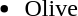<table width="90%">
<tr>
<td><br><ul><li>Olive</li></ul></td>
</tr>
</table>
